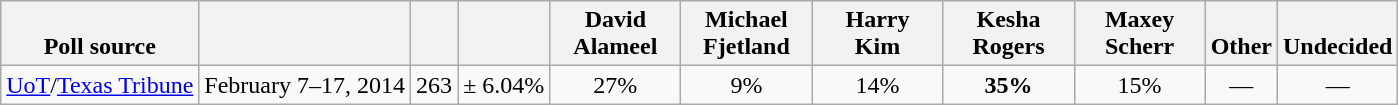<table class="wikitable" style="text-align:center">
<tr valign= bottom>
<th>Poll source</th>
<th></th>
<th></th>
<th></th>
<th style="width:80px;">David<br>Alameel</th>
<th style="width:80px;">Michael<br>Fjetland</th>
<th style="width:80px;">Harry<br>Kim</th>
<th style="width:80px;">Kesha<br>Rogers</th>
<th style="width:80px;">Maxey<br>Scherr</th>
<th>Other</th>
<th>Undecided</th>
</tr>
<tr>
<td align=left><a href='#'>UoT</a>/<a href='#'>Texas Tribune</a></td>
<td>February 7–17, 2014</td>
<td>263</td>
<td>± 6.04%</td>
<td>27%</td>
<td>9%</td>
<td>14%</td>
<td><strong>35%</strong></td>
<td>15%</td>
<td>—</td>
<td>—</td>
</tr>
</table>
